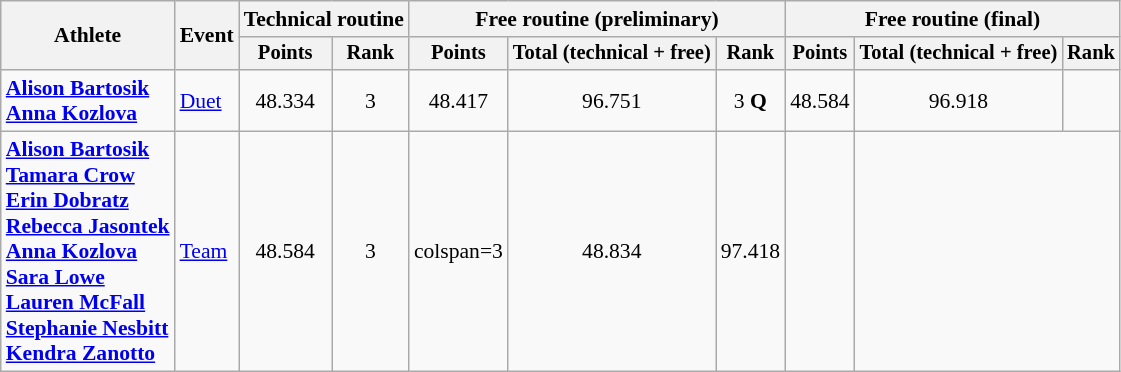<table class=wikitable style=font-size:90%;text-align:center>
<tr>
<th rowspan=2>Athlete</th>
<th rowspan=2>Event</th>
<th colspan=2>Technical routine</th>
<th colspan=3>Free routine (preliminary)</th>
<th colspan=3>Free routine (final)</th>
</tr>
<tr style=font-size:95%>
<th>Points</th>
<th>Rank</th>
<th>Points</th>
<th>Total (technical + free)</th>
<th>Rank</th>
<th>Points</th>
<th>Total (technical + free)</th>
<th>Rank</th>
</tr>
<tr>
<td align=left><strong><a href='#'>Alison Bartosik</a><br><a href='#'>Anna Kozlova</a></strong></td>
<td align=left><a href='#'>Duet</a></td>
<td>48.334</td>
<td>3</td>
<td>48.417</td>
<td>96.751</td>
<td>3 <strong>Q</strong></td>
<td>48.584</td>
<td>96.918</td>
<td></td>
</tr>
<tr>
<td align=left><strong><a href='#'>Alison Bartosik</a><br><a href='#'>Tamara Crow</a><br><a href='#'>Erin Dobratz</a><br><a href='#'>Rebecca Jasontek</a><br><a href='#'>Anna Kozlova</a><br><a href='#'>Sara Lowe</a><br><a href='#'>Lauren McFall</a><br><a href='#'>Stephanie Nesbitt</a><br><a href='#'>Kendra Zanotto</a></strong></td>
<td align=left><a href='#'>Team</a></td>
<td>48.584</td>
<td>3</td>
<td>colspan=3 </td>
<td>48.834</td>
<td>97.418</td>
<td></td>
</tr>
</table>
